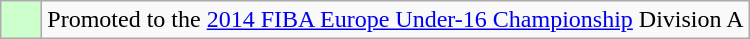<table class="wikitable">
<tr>
<td width=20px bgcolor="#ccffcc"></td>
<td>Promoted to the <a href='#'>2014 FIBA Europe Under-16 Championship</a> Division A</td>
</tr>
</table>
